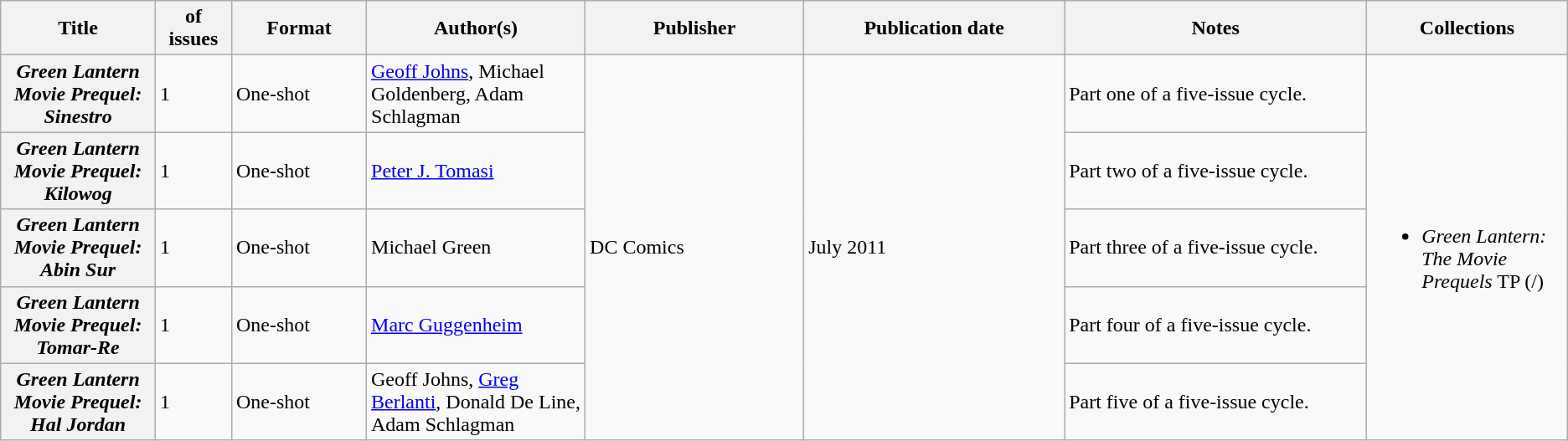<table class="wikitable">
<tr>
<th>Title</th>
<th style="width:40pt"> of issues</th>
<th style="width:75pt">Format</th>
<th style="width:125pt">Author(s)</th>
<th style="width:125pt">Publisher</th>
<th style="width:150pt">Publication date</th>
<th style="width:175pt">Notes</th>
<th>Collections</th>
</tr>
<tr>
<th><em>Green Lantern Movie Prequel: Sinestro</em></th>
<td>1</td>
<td>One-shot</td>
<td><a href='#'>Geoff Johns</a>, Michael Goldenberg, Adam Schlagman</td>
<td rowspan="5">DC Comics</td>
<td rowspan="5">July 2011</td>
<td>Part one of a five-issue cycle.</td>
<td rowspan="5"><br><ul><li><em>Green Lantern: The Movie Prequels</em> TP (/)</li></ul></td>
</tr>
<tr>
<th><em>Green Lantern Movie Prequel: Kilowog</em></th>
<td>1</td>
<td>One-shot</td>
<td><a href='#'>Peter J. Tomasi</a></td>
<td>Part two of a five-issue cycle.</td>
</tr>
<tr>
<th><em>Green Lantern Movie Prequel: Abin Sur</em></th>
<td>1</td>
<td>One-shot</td>
<td>Michael Green</td>
<td>Part three of a five-issue cycle.</td>
</tr>
<tr>
<th><em>Green Lantern Movie Prequel: Tomar-Re</em></th>
<td>1</td>
<td>One-shot</td>
<td><a href='#'>Marc Guggenheim</a></td>
<td>Part four of a five-issue cycle.</td>
</tr>
<tr>
<th><em>Green Lantern Movie Prequel: Hal Jordan</em></th>
<td>1</td>
<td>One-shot</td>
<td>Geoff Johns, <a href='#'>Greg Berlanti</a>, Donald De Line, Adam Schlagman</td>
<td>Part five of a five-issue cycle.</td>
</tr>
</table>
